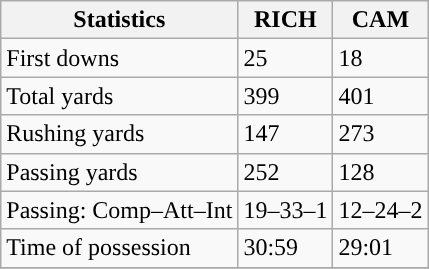<table class="wikitable" style="float: left;">
<tr>
<th>Statistics</th>
<th>RICH</th>
<th>CAM</th>
</tr>
<tr>
<td>First downs</td>
<td>25</td>
<td>18</td>
</tr>
<tr>
<td>Total yards</td>
<td>399</td>
<td>401</td>
</tr>
<tr>
<td>Rushing yards</td>
<td>147</td>
<td>273</td>
</tr>
<tr>
<td>Passing yards</td>
<td>252</td>
<td>128</td>
</tr>
<tr>
<td>Passing: Comp–Att–Int</td>
<td>19–33–1</td>
<td>12–24–2</td>
</tr>
<tr>
<td>Time of possession</td>
<td>30:59</td>
<td>29:01</td>
</tr>
<tr>
</tr>
</table>
